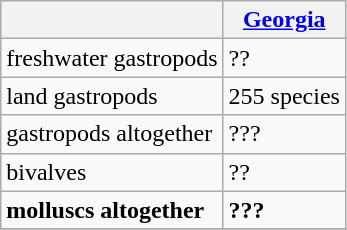<table class="wikitable">
<tr>
<th></th>
<th><a href='#'>Georgia</a></th>
</tr>
<tr>
<td>freshwater gastropods</td>
<td>??</td>
</tr>
<tr>
<td>land gastropods</td>
<td>255 species</td>
</tr>
<tr>
<td>gastropods altogether</td>
<td>???</td>
</tr>
<tr>
<td>bivalves</td>
<td>??</td>
</tr>
<tr>
<td><strong>molluscs altogether</strong></td>
<td><strong>???</strong></td>
</tr>
<tr>
</tr>
</table>
